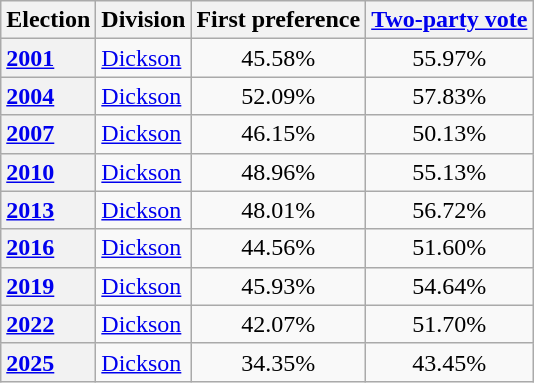<table class="wikitable">
<tr>
<th>Election</th>
<th>Division</th>
<th>First preference</th>
<th><a href='#'>Two-party vote</a></th>
</tr>
<tr>
<th style="text-align:left;"><a href='#'>2001</a></th>
<td><a href='#'>Dickson</a></td>
<td align=center>45.58%</td>
<td align=center>55.97%</td>
</tr>
<tr>
<th style="text-align:left;"><a href='#'>2004</a></th>
<td><a href='#'>Dickson</a></td>
<td align=center>52.09%</td>
<td align=center>57.83%</td>
</tr>
<tr>
<th style="text-align:left;"><a href='#'>2007</a></th>
<td><a href='#'>Dickson</a></td>
<td align=center>46.15%</td>
<td align=center>50.13%</td>
</tr>
<tr>
<th style="text-align:left;"><a href='#'>2010</a></th>
<td><a href='#'>Dickson</a></td>
<td align=center>48.96%</td>
<td align=center>55.13%</td>
</tr>
<tr>
<th style="text-align:left;"><a href='#'>2013</a></th>
<td><a href='#'>Dickson</a></td>
<td align=center>48.01%</td>
<td align=center>56.72%</td>
</tr>
<tr>
<th style="text-align:left;"><a href='#'>2016</a></th>
<td><a href='#'>Dickson</a></td>
<td align=center>44.56%</td>
<td align=center>51.60%</td>
</tr>
<tr>
<th style="text-align:left;"><a href='#'>2019</a></th>
<td><a href='#'>Dickson</a></td>
<td align=center>45.93%</td>
<td align=center>54.64%</td>
</tr>
<tr>
<th style="text-align:left;"><a href='#'>2022</a></th>
<td><a href='#'>Dickson</a></td>
<td align=center>42.07%</td>
<td align=center>51.70%</td>
</tr>
<tr>
<th style="text-align:left;"><a href='#'>2025</a></th>
<td><a href='#'>Dickson</a></td>
<td align=center>34.35%</td>
<td align=center>43.45%</td>
</tr>
</table>
